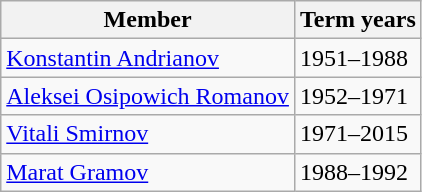<table class=wikitable>
<tr>
<th>Member</th>
<th>Term years</th>
</tr>
<tr>
<td><a href='#'>Konstantin Andrianov</a></td>
<td>1951–1988</td>
</tr>
<tr>
<td><a href='#'>Aleksei Osipowich Romanov</a></td>
<td>1952–1971</td>
</tr>
<tr>
<td><a href='#'>Vitali Smirnov</a></td>
<td>1971–2015</td>
</tr>
<tr>
<td><a href='#'>Marat Gramov</a></td>
<td>1988–1992</td>
</tr>
</table>
